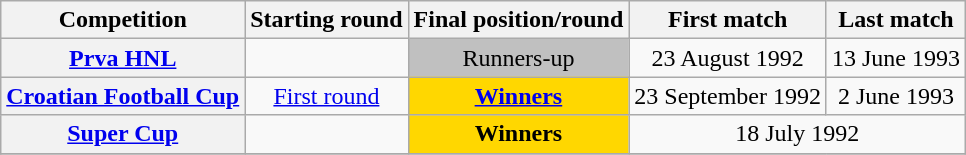<table class="wikitable plainrowheaders" style="text-align:center;">
<tr>
<th scope=col>Competition</th>
<th scope=col>Starting round</th>
<th scope=col>Final position/round</th>
<th scope=col>First match</th>
<th scope=col>Last match</th>
</tr>
<tr>
<th scope=row align=left><a href='#'>Prva HNL</a></th>
<td></td>
<td style="background: silver">Runners-up</td>
<td>23 August 1992</td>
<td>13 June 1993</td>
</tr>
<tr>
<th scope=row align=left><a href='#'>Croatian Football Cup</a></th>
<td><a href='#'>First round</a></td>
<td style="background: gold"><strong><a href='#'>Winners</a></strong></td>
<td>23 September 1992</td>
<td>2 June 1993</td>
</tr>
<tr>
<th scope=row align=left><a href='#'>Super Cup</a></th>
<td></td>
<td style="background: gold"><strong>Winners</strong></td>
<td colspan=2>18 July 1992</td>
</tr>
<tr>
</tr>
</table>
